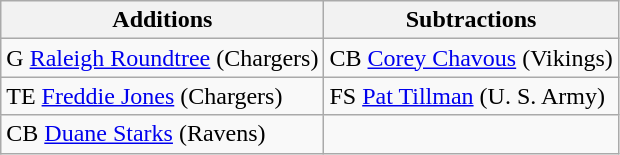<table class="wikitable">
<tr>
<th>Additions</th>
<th>Subtractions</th>
</tr>
<tr>
<td>G <a href='#'>Raleigh Roundtree</a> (Chargers)</td>
<td>CB <a href='#'>Corey Chavous</a> (Vikings)</td>
</tr>
<tr>
<td>TE <a href='#'>Freddie Jones</a> (Chargers)</td>
<td>FS <a href='#'>Pat Tillman</a> (U. S. Army)</td>
</tr>
<tr>
<td>CB <a href='#'>Duane Starks</a> (Ravens)</td>
<td></td>
</tr>
</table>
